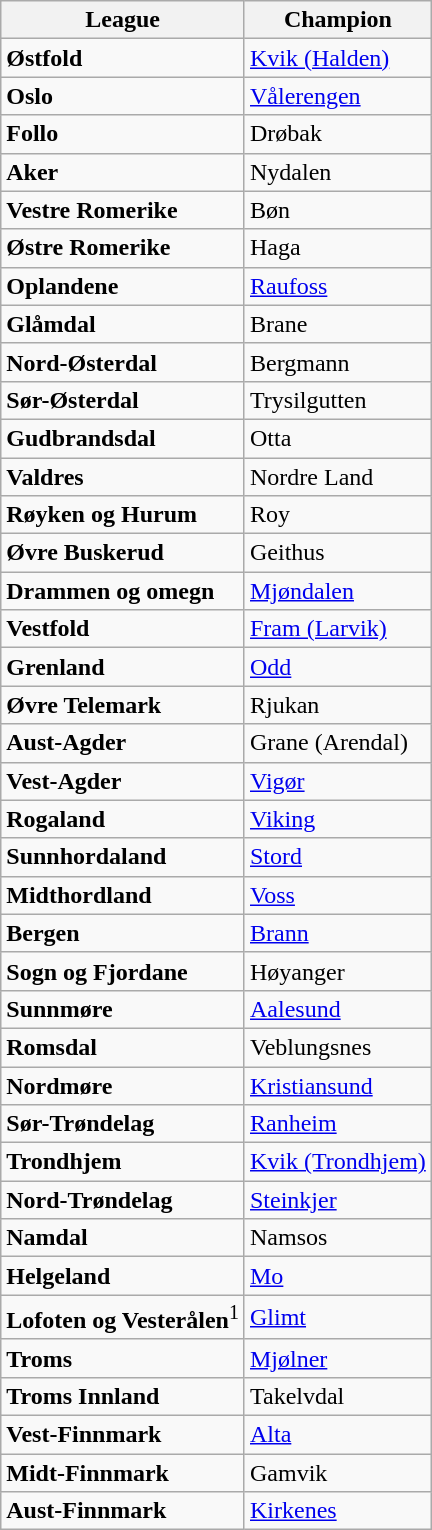<table class="wikitable">
<tr>
<th>League</th>
<th>Champion</th>
</tr>
<tr>
<td><strong>Østfold</strong></td>
<td><a href='#'>Kvik (Halden)</a></td>
</tr>
<tr>
<td><strong>Oslo</strong></td>
<td><a href='#'>Vålerengen</a></td>
</tr>
<tr>
<td><strong>Follo</strong></td>
<td>Drøbak</td>
</tr>
<tr>
<td><strong>Aker</strong></td>
<td>Nydalen</td>
</tr>
<tr>
<td><strong>Vestre Romerike</strong></td>
<td>Bøn</td>
</tr>
<tr>
<td><strong>Østre Romerike</strong></td>
<td>Haga</td>
</tr>
<tr>
<td><strong>Oplandene</strong></td>
<td><a href='#'>Raufoss</a></td>
</tr>
<tr>
<td><strong>Glåmdal</strong></td>
<td>Brane</td>
</tr>
<tr>
<td><strong>Nord-Østerdal</strong></td>
<td>Bergmann</td>
</tr>
<tr>
<td><strong>Sør-Østerdal</strong></td>
<td>Trysilgutten</td>
</tr>
<tr>
<td><strong>Gudbrandsdal</strong></td>
<td>Otta</td>
</tr>
<tr>
<td><strong>Valdres</strong></td>
<td>Nordre Land</td>
</tr>
<tr>
<td><strong>Røyken og Hurum</strong></td>
<td>Roy</td>
</tr>
<tr>
<td><strong>Øvre Buskerud</strong></td>
<td>Geithus</td>
</tr>
<tr>
<td><strong>Drammen og omegn</strong></td>
<td><a href='#'>Mjøndalen</a></td>
</tr>
<tr>
<td><strong>Vestfold</strong></td>
<td><a href='#'>Fram (Larvik)</a></td>
</tr>
<tr>
<td><strong>Grenland</strong></td>
<td><a href='#'>Odd</a></td>
</tr>
<tr>
<td><strong>Øvre Telemark</strong></td>
<td>Rjukan</td>
</tr>
<tr>
<td><strong>Aust-Agder</strong></td>
<td>Grane (Arendal)</td>
</tr>
<tr>
<td><strong>Vest-Agder</strong></td>
<td><a href='#'>Vigør</a></td>
</tr>
<tr>
<td><strong>Rogaland</strong></td>
<td><a href='#'>Viking</a></td>
</tr>
<tr>
<td><strong>Sunnhordaland</strong></td>
<td><a href='#'>Stord</a></td>
</tr>
<tr>
<td><strong>Midthordland</strong></td>
<td><a href='#'>Voss</a></td>
</tr>
<tr>
<td><strong>Bergen</strong></td>
<td><a href='#'>Brann</a></td>
</tr>
<tr>
<td><strong>Sogn og Fjordane</strong></td>
<td>Høyanger</td>
</tr>
<tr>
<td><strong>Sunnmøre</strong></td>
<td><a href='#'>Aalesund</a></td>
</tr>
<tr>
<td><strong>Romsdal</strong></td>
<td>Veblungsnes</td>
</tr>
<tr>
<td><strong>Nordmøre</strong></td>
<td><a href='#'>Kristiansund</a></td>
</tr>
<tr>
<td><strong>Sør-Trøndelag</strong></td>
<td><a href='#'>Ranheim</a></td>
</tr>
<tr>
<td><strong>Trondhjem</strong></td>
<td><a href='#'>Kvik (Trondhjem)</a></td>
</tr>
<tr>
<td><strong>Nord-Trøndelag</strong></td>
<td><a href='#'>Steinkjer</a></td>
</tr>
<tr>
<td><strong>Namdal</strong></td>
<td>Namsos</td>
</tr>
<tr>
<td><strong>Helgeland</strong></td>
<td><a href='#'>Mo</a></td>
</tr>
<tr>
<td><strong>Lofoten og Vesterålen</strong><sup>1</sup></td>
<td><a href='#'>Glimt</a></td>
</tr>
<tr>
<td><strong>Troms</strong></td>
<td><a href='#'>Mjølner</a></td>
</tr>
<tr>
<td><strong>Troms Innland</strong></td>
<td>Takelvdal</td>
</tr>
<tr>
<td><strong>Vest-Finnmark</strong></td>
<td><a href='#'>Alta</a></td>
</tr>
<tr>
<td><strong>Midt-Finnmark</strong></td>
<td>Gamvik</td>
</tr>
<tr>
<td><strong>Aust-Finnmark</strong></td>
<td><a href='#'>Kirkenes</a></td>
</tr>
</table>
